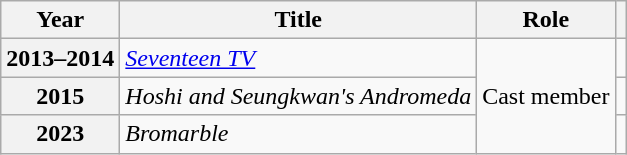<table class="wikitable plainrowheaders sortable">
<tr>
<th scope="col">Year</th>
<th scope="col">Title</th>
<th scope="col">Role</th>
<th scope="col" class="unsortable"></th>
</tr>
<tr>
<th scope="row">2013–2014</th>
<td><em><a href='#'>Seventeen TV</a></em></td>
<td rowspan="3">Cast member</td>
<td style="text-align:center"></td>
</tr>
<tr>
<th scope="row">2015</th>
<td><em>Hoshi and Seungkwan's Andromeda</em></td>
<td style="text-align:center"></td>
</tr>
<tr>
<th scope="row">2023</th>
<td><em>Bromarble</em></td>
<td style="text-align:center"></td>
</tr>
</table>
